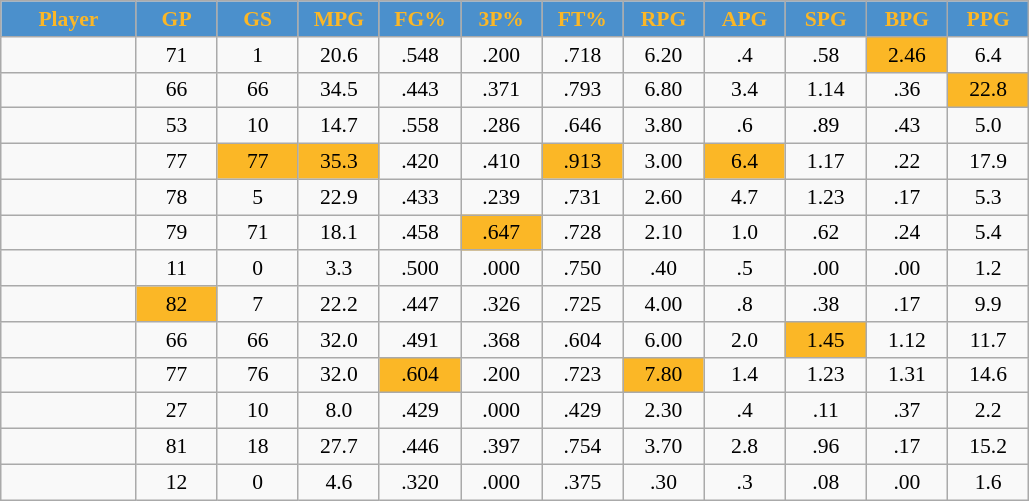<table class="wikitable sortable" style="font-size:90%; text-align:center;">
<tr>
<th style="background:#4b90cc; color:#fbb726; width:10%;">Player</th>
<th style="background:#4b90cc; color:#fbb726; width:6%;">GP</th>
<th style="background:#4b90cc; color:#fbb726; width:6%;">GS</th>
<th style="background:#4b90cc; color:#fbb726; width:6%;">MPG</th>
<th style="background:#4b90cc; color:#fbb726; width:6%;">FG%</th>
<th style="background:#4b90cc; color:#fbb726; width:6%;">3P%</th>
<th style="background:#4b90cc; color:#fbb726; width:6%;">FT%</th>
<th style="background:#4b90cc; color:#fbb726; width:6%;">RPG</th>
<th style="background:#4b90cc; color:#fbb726; width:6%;">APG</th>
<th style="background:#4b90cc; color:#fbb726; width:6%;">SPG</th>
<th style="background:#4b90cc; color:#fbb726; width:6%;">BPG</th>
<th style="background:#4b90cc; color:#fbb726; width:6%;">PPG</th>
</tr>
<tr>
<td></td>
<td>71</td>
<td>1</td>
<td>20.6</td>
<td>.548</td>
<td>.200</td>
<td>.718</td>
<td>6.20</td>
<td>.4</td>
<td>.58</td>
<td style="background:#Fbb726;">2.46</td>
<td>6.4</td>
</tr>
<tr>
<td></td>
<td>66</td>
<td>66</td>
<td>34.5</td>
<td>.443</td>
<td>.371</td>
<td>.793</td>
<td>6.80</td>
<td>3.4</td>
<td>1.14</td>
<td>.36</td>
<td style="background:#Fbb726;">22.8</td>
</tr>
<tr>
<td></td>
<td>53</td>
<td>10</td>
<td>14.7</td>
<td>.558</td>
<td>.286</td>
<td>.646</td>
<td>3.80</td>
<td>.6</td>
<td>.89</td>
<td>.43</td>
<td>5.0</td>
</tr>
<tr>
<td></td>
<td>77</td>
<td style="background:#Fbb726;">77</td>
<td style="background:#Fbb726;">35.3</td>
<td>.420</td>
<td>.410</td>
<td style="background:#Fbb726;">.913</td>
<td>3.00</td>
<td style="background:#Fbb726;">6.4</td>
<td>1.17</td>
<td>.22</td>
<td>17.9</td>
</tr>
<tr>
<td></td>
<td>78</td>
<td>5</td>
<td>22.9</td>
<td>.433</td>
<td>.239</td>
<td>.731</td>
<td>2.60</td>
<td>4.7</td>
<td>1.23</td>
<td>.17</td>
<td>5.3</td>
</tr>
<tr>
<td></td>
<td>79</td>
<td>71</td>
<td>18.1</td>
<td>.458</td>
<td style="background:#Fbb726;">.647</td>
<td>.728</td>
<td>2.10</td>
<td>1.0</td>
<td>.62</td>
<td>.24</td>
<td>5.4</td>
</tr>
<tr>
<td></td>
<td>11</td>
<td>0</td>
<td>3.3</td>
<td>.500</td>
<td>.000</td>
<td>.750</td>
<td>.40</td>
<td>.5</td>
<td>.00</td>
<td>.00</td>
<td>1.2</td>
</tr>
<tr>
<td></td>
<td style="background:#Fbb726;">82</td>
<td>7</td>
<td>22.2</td>
<td>.447</td>
<td>.326</td>
<td>.725</td>
<td>4.00</td>
<td>.8</td>
<td>.38</td>
<td>.17</td>
<td>9.9</td>
</tr>
<tr>
<td></td>
<td>66</td>
<td>66</td>
<td>32.0</td>
<td>.491</td>
<td>.368</td>
<td>.604</td>
<td>6.00</td>
<td>2.0</td>
<td style="background:#Fbb726;">1.45</td>
<td>1.12</td>
<td>11.7</td>
</tr>
<tr>
<td></td>
<td>77</td>
<td>76</td>
<td>32.0</td>
<td style="background:#Fbb726;">.604</td>
<td>.200</td>
<td>.723</td>
<td style="background:#Fbb726;">7.80</td>
<td>1.4</td>
<td>1.23</td>
<td>1.31</td>
<td>14.6</td>
</tr>
<tr>
<td></td>
<td>27</td>
<td>10</td>
<td>8.0</td>
<td>.429</td>
<td>.000</td>
<td>.429</td>
<td>2.30</td>
<td>.4</td>
<td>.11</td>
<td>.37</td>
<td>2.2</td>
</tr>
<tr>
<td></td>
<td>81</td>
<td>18</td>
<td>27.7</td>
<td>.446</td>
<td>.397</td>
<td>.754</td>
<td>3.70</td>
<td>2.8</td>
<td>.96</td>
<td>.17</td>
<td>15.2</td>
</tr>
<tr>
<td></td>
<td>12</td>
<td>0</td>
<td>4.6</td>
<td>.320</td>
<td>.000</td>
<td>.375</td>
<td>.30</td>
<td>.3</td>
<td>.08</td>
<td>.00</td>
<td>1.6</td>
</tr>
</table>
